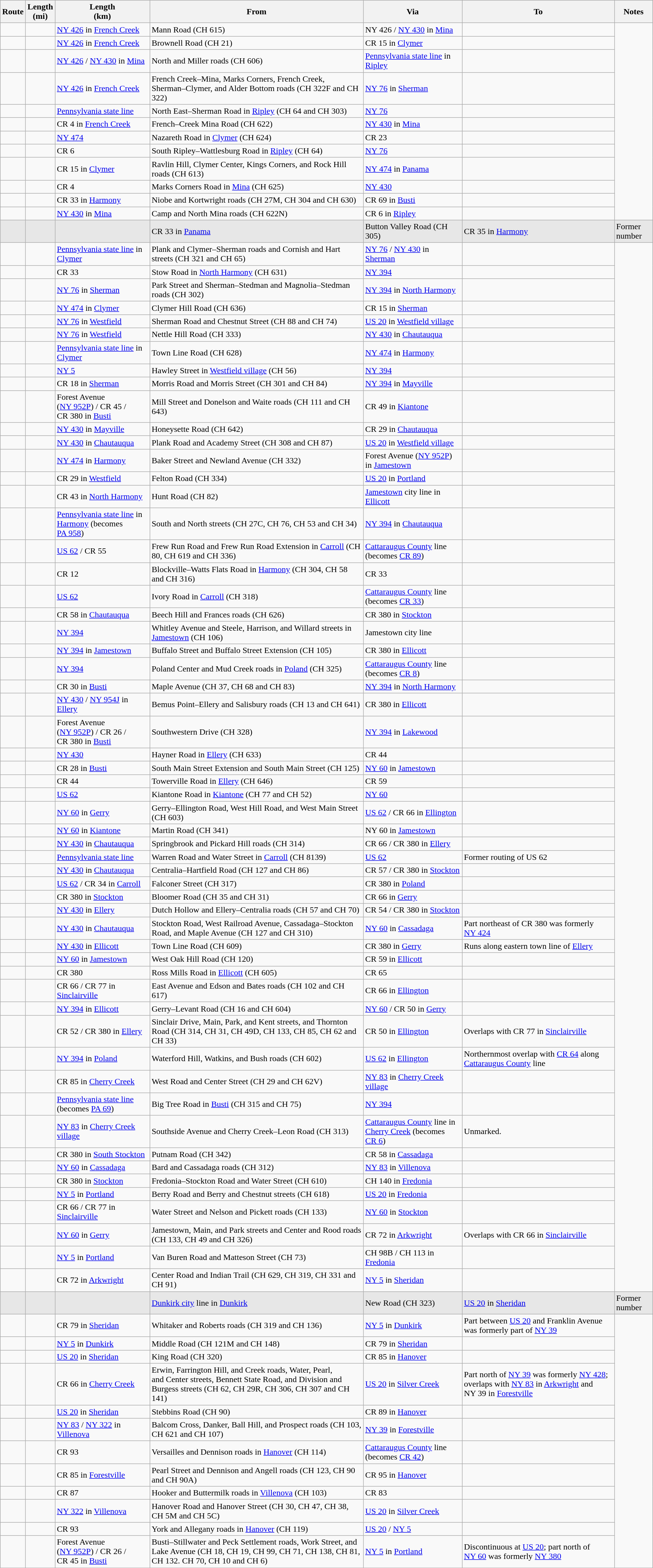<table class="wikitable sortable">
<tr>
<th>Route</th>
<th>Length<br>(mi)</th>
<th>Length<br>(km)</th>
<th class="unsortable">From</th>
<th class="unsortable">Via</th>
<th class="unsortable">To</th>
<th class="unsortable">Notes</th>
</tr>
<tr>
<td id="1"></td>
<td></td>
<td><a href='#'>NY&nbsp;426</a> in <a href='#'>French Creek</a></td>
<td>Mann Road (CH 615)</td>
<td>NY 426 / <a href='#'>NY&nbsp;430</a> in <a href='#'>Mina</a></td>
<td></td>
</tr>
<tr>
<td id="2"></td>
<td></td>
<td><a href='#'>NY&nbsp;426</a> in <a href='#'>French Creek</a></td>
<td>Brownell Road (CH 21)</td>
<td>CR 15 in <a href='#'>Clymer</a></td>
<td></td>
</tr>
<tr>
<td id="3"></td>
<td></td>
<td><a href='#'>NY&nbsp;426</a> / <a href='#'>NY&nbsp;430</a> in <a href='#'>Mina</a></td>
<td>North and Miller roads (CH 606)</td>
<td><a href='#'>Pennsylvania state line</a> in <a href='#'>Ripley</a></td>
<td></td>
</tr>
<tr>
<td id="4"></td>
<td></td>
<td><a href='#'>NY&nbsp;426</a> in <a href='#'>French Creek</a></td>
<td>French Creek–Mina, Marks Corners, French Creek,<br>Sherman–Clymer, and Alder Bottom roads (CH 322F and CH 322)</td>
<td><a href='#'>NY&nbsp;76</a> in <a href='#'>Sherman</a></td>
<td></td>
</tr>
<tr>
<td id="6"></td>
<td></td>
<td><a href='#'>Pennsylvania state line</a></td>
<td>North East–Sherman Road in <a href='#'>Ripley</a> (CH 64 and CH 303)</td>
<td><a href='#'>NY&nbsp;76</a></td>
<td></td>
</tr>
<tr>
<td id="7"></td>
<td></td>
<td>CR 4 in <a href='#'>French Creek</a></td>
<td>French–Creek Mina Road (CH 622)</td>
<td><a href='#'>NY&nbsp;430</a> in <a href='#'>Mina</a></td>
<td></td>
</tr>
<tr>
<td id="8"></td>
<td></td>
<td><a href='#'>NY&nbsp;474</a></td>
<td>Nazareth Road in <a href='#'>Clymer</a> (CH 624)</td>
<td>CR 23</td>
<td></td>
</tr>
<tr>
<td id="9"></td>
<td></td>
<td>CR 6</td>
<td>South Ripley–Wattlesburg Road in <a href='#'>Ripley</a> (CH 64)</td>
<td><a href='#'>NY&nbsp;76</a></td>
<td></td>
</tr>
<tr>
<td id="10"></td>
<td></td>
<td>CR 15 in <a href='#'>Clymer</a></td>
<td>Ravlin Hill, Clymer Center, Kings Corners, and Rock Hill roads (CH 613)</td>
<td><a href='#'>NY&nbsp;474</a> in <a href='#'>Panama</a></td>
<td></td>
</tr>
<tr>
<td id="11"></td>
<td></td>
<td>CR 4</td>
<td>Marks Corners Road in <a href='#'>Mina</a> (CH 625)</td>
<td><a href='#'>NY&nbsp;430</a></td>
<td></td>
</tr>
<tr>
<td id="12"></td>
<td></td>
<td>CR 33 in <a href='#'>Harmony</a></td>
<td>Niobe and Kortwright roads (CH 27M, CH 304 and CH 630)</td>
<td>CR 69 in <a href='#'>Busti</a></td>
<td></td>
</tr>
<tr>
<td id="13"></td>
<td></td>
<td><a href='#'>NY&nbsp;430</a> in <a href='#'>Mina</a></td>
<td>Camp and North Mina roads (CH 622N)</td>
<td>CR 6 in <a href='#'>Ripley</a></td>
<td></td>
</tr>
<tr style="background-color:#e7e7e7">
<td id="14"></td>
<td></td>
<td></td>
<td>CR 33 in <a href='#'>Panama</a></td>
<td>Button Valley Road (CH 305)</td>
<td>CR 35 in <a href='#'>Harmony</a></td>
<td>Former number</td>
</tr>
<tr>
<td id="15"></td>
<td></td>
<td><a href='#'>Pennsylvania state line</a> in <a href='#'>Clymer</a></td>
<td>Plank and Clymer–Sherman roads and Cornish and Hart streets (CH 321 and CH 65)</td>
<td><a href='#'>NY&nbsp;76</a> / <a href='#'>NY&nbsp;430</a> in <a href='#'>Sherman</a></td>
<td></td>
</tr>
<tr>
<td id="16"></td>
<td></td>
<td>CR 33</td>
<td>Stow Road in <a href='#'>North Harmony</a> (CH 631)</td>
<td><a href='#'>NY&nbsp;394</a></td>
<td></td>
</tr>
<tr>
<td id="18"></td>
<td></td>
<td><a href='#'>NY&nbsp;76</a> in <a href='#'>Sherman</a></td>
<td>Park Street and Sherman–Stedman and Magnolia–Stedman roads (CH 302)</td>
<td><a href='#'>NY&nbsp;394</a> in <a href='#'>North Harmony</a></td>
<td></td>
</tr>
<tr>
<td id="19"></td>
<td></td>
<td><a href='#'>NY&nbsp;474</a> in <a href='#'>Clymer</a></td>
<td>Clymer Hill Road (CH 636)</td>
<td>CR 15 in <a href='#'>Sherman</a></td>
<td></td>
</tr>
<tr>
<td id="21"></td>
<td></td>
<td><a href='#'>NY&nbsp;76</a> in <a href='#'>Westfield</a></td>
<td>Sherman Road and Chestnut Street (CH 88 and CH 74)</td>
<td><a href='#'>US 20</a> in <a href='#'>Westfield village</a></td>
<td></td>
</tr>
<tr>
<td id="22"></td>
<td></td>
<td><a href='#'>NY&nbsp;76</a> in <a href='#'>Westfield</a></td>
<td>Nettle Hill Road (CH 333)</td>
<td><a href='#'>NY&nbsp;430</a> in <a href='#'>Chautauqua</a></td>
<td></td>
</tr>
<tr>
<td id="23"></td>
<td></td>
<td><a href='#'>Pennsylvania state line</a> in <a href='#'>Clymer</a></td>
<td>Town Line Road (CH 628)</td>
<td><a href='#'>NY&nbsp;474</a> in <a href='#'>Harmony</a></td>
<td></td>
</tr>
<tr>
<td id="24"></td>
<td></td>
<td><a href='#'>NY&nbsp;5</a></td>
<td>Hawley Street in <a href='#'>Westfield village</a> (CH 56)</td>
<td><a href='#'>NY&nbsp;394</a></td>
<td></td>
</tr>
<tr>
<td id="25"></td>
<td></td>
<td>CR 18 in <a href='#'>Sherman</a></td>
<td>Morris Road and Morris Street (CH 301 and CH 84)</td>
<td><a href='#'>NY&nbsp;394</a> in <a href='#'>Mayville</a></td>
<td></td>
</tr>
<tr>
<td id="26"></td>
<td></td>
<td>Forest Avenue (<a href='#'>NY&nbsp;952P</a>) / CR 45 / CR 380 in <a href='#'>Busti</a></td>
<td>Mill Street and Donelson and Waite roads (CH 111 and CH 643)</td>
<td>CR 49 in <a href='#'>Kiantone</a></td>
<td></td>
</tr>
<tr>
<td id="27"></td>
<td></td>
<td><a href='#'>NY&nbsp;430</a> in <a href='#'>Mayville</a></td>
<td>Honeysette Road (CH 642)</td>
<td>CR 29 in <a href='#'>Chautauqua</a></td>
<td></td>
</tr>
<tr>
<td id="29"></td>
<td></td>
<td><a href='#'>NY&nbsp;430</a> in <a href='#'>Chautauqua</a></td>
<td>Plank Road and Academy Street (CH 308 and CH 87)</td>
<td><a href='#'>US 20</a> in <a href='#'>Westfield village</a></td>
<td></td>
</tr>
<tr>
<td id="30"></td>
<td></td>
<td><a href='#'>NY&nbsp;474</a> in <a href='#'>Harmony</a></td>
<td>Baker Street and Newland Avenue (CH 332)</td>
<td>Forest Avenue (<a href='#'>NY&nbsp;952P</a>) in <a href='#'>Jamestown</a></td>
<td></td>
</tr>
<tr>
<td id="31"></td>
<td></td>
<td>CR 29 in <a href='#'>Westfield</a></td>
<td>Felton Road (CH 334)</td>
<td><a href='#'>US 20</a> in <a href='#'>Portland</a></td>
<td></td>
</tr>
<tr>
<td id="32"></td>
<td></td>
<td>CR 43 in <a href='#'>North Harmony</a></td>
<td>Hunt Road (CH 82)</td>
<td><a href='#'>Jamestown</a> city line in <a href='#'>Ellicott</a></td>
<td></td>
</tr>
<tr>
<td id="33"></td>
<td></td>
<td><a href='#'>Pennsylvania state line</a> in <a href='#'>Harmony</a> (becomes <a href='#'>PA&nbsp;958</a>)</td>
<td>South and North streets (CH 27C, CH 76, CH 53 and CH 34)</td>
<td><a href='#'>NY&nbsp;394</a> in <a href='#'>Chautauqua</a></td>
<td></td>
</tr>
<tr>
<td id="34"></td>
<td></td>
<td><a href='#'>US 62</a> / CR 55</td>
<td>Frew Run Road and Frew Run Road Extension in <a href='#'>Carroll</a> (CH 80, CH 619 and CH 336)</td>
<td><a href='#'>Cattaraugus County</a> line (becomes <a href='#'>CR 89</a>)</td>
<td></td>
</tr>
<tr>
<td id="35"></td>
<td></td>
<td>CR 12</td>
<td>Blockville–Watts Flats Road in <a href='#'>Harmony</a> (CH 304, CH 58 and CH 316)</td>
<td>CR 33</td>
<td></td>
</tr>
<tr>
<td id="36"></td>
<td></td>
<td><a href='#'>US 62</a></td>
<td>Ivory Road in <a href='#'>Carroll</a> (CH 318)</td>
<td><a href='#'>Cattaraugus County</a> line (becomes <a href='#'>CR 33</a>)</td>
<td></td>
</tr>
<tr>
<td id="37"></td>
<td></td>
<td>CR 58 in <a href='#'>Chautauqua</a></td>
<td>Beech Hill and Frances roads (CH 626)</td>
<td>CR 380 in <a href='#'>Stockton</a></td>
<td></td>
</tr>
<tr>
<td id="38"></td>
<td></td>
<td><a href='#'>NY&nbsp;394</a></td>
<td>Whitley Avenue and Steele, Harrison, and Willard streets in <a href='#'>Jamestown</a> (CH 106)</td>
<td>Jamestown city line</td>
<td></td>
</tr>
<tr>
<td id="40"></td>
<td></td>
<td><a href='#'>NY&nbsp;394</a> in <a href='#'>Jamestown</a></td>
<td>Buffalo Street and Buffalo Street Extension (CH 105)</td>
<td>CR 380 in <a href='#'>Ellicott</a></td>
<td></td>
</tr>
<tr>
<td id="42"></td>
<td></td>
<td><a href='#'>NY&nbsp;394</a></td>
<td>Poland Center and Mud Creek roads in <a href='#'>Poland</a> (CH 325)</td>
<td><a href='#'>Cattaraugus County</a> line (becomes <a href='#'>CR 8</a>)</td>
<td></td>
</tr>
<tr>
<td id="43"></td>
<td></td>
<td>CR 30 in <a href='#'>Busti</a></td>
<td>Maple Avenue (CH 37, CH 68 and CH 83)</td>
<td><a href='#'>NY&nbsp;394</a> in <a href='#'>North Harmony</a></td>
<td></td>
</tr>
<tr>
<td id="44"></td>
<td></td>
<td><a href='#'>NY&nbsp;430</a> / <a href='#'>NY&nbsp;954J</a> in <a href='#'>Ellery</a></td>
<td>Bemus Point–Ellery and Salisbury roads (CH 13 and CH 641)</td>
<td>CR 380 in <a href='#'>Ellicott</a></td>
<td></td>
</tr>
<tr>
<td id="45"></td>
<td></td>
<td>Forest Avenue (<a href='#'>NY&nbsp;952P</a>) / CR 26 / CR 380 in <a href='#'>Busti</a></td>
<td>Southwestern Drive (CH 328)</td>
<td><a href='#'>NY&nbsp;394</a> in <a href='#'>Lakewood</a></td>
<td></td>
</tr>
<tr>
<td id="46"></td>
<td></td>
<td><a href='#'>NY&nbsp;430</a></td>
<td>Hayner Road in <a href='#'>Ellery</a> (CH 633)</td>
<td>CR 44</td>
<td></td>
</tr>
<tr>
<td id="47"></td>
<td></td>
<td>CR 28 in <a href='#'>Busti</a></td>
<td>South Main Street Extension and South Main Street (CH 125)</td>
<td><a href='#'>NY&nbsp;60</a> in <a href='#'>Jamestown</a></td>
<td></td>
</tr>
<tr>
<td id="48"></td>
<td></td>
<td>CR 44</td>
<td>Towerville Road in <a href='#'>Ellery</a> (CH 646)</td>
<td>CR 59</td>
<td></td>
</tr>
<tr>
<td id="49"></td>
<td></td>
<td><a href='#'>US 62</a></td>
<td>Kiantone Road in <a href='#'>Kiantone</a> (CH 77 and CH 52)</td>
<td><a href='#'>NY&nbsp;60</a></td>
<td></td>
</tr>
<tr>
<td id="50"></td>
<td></td>
<td><a href='#'>NY&nbsp;60</a> in <a href='#'>Gerry</a></td>
<td>Gerry–Ellington Road, West Hill Road, and West Main Street (CH 603)</td>
<td><a href='#'>US 62</a> / CR 66 in <a href='#'>Ellington</a></td>
<td></td>
</tr>
<tr>
<td id="51"></td>
<td></td>
<td><a href='#'>NY&nbsp;60</a> in <a href='#'>Kiantone</a></td>
<td>Martin Road (CH 341)</td>
<td>NY 60 in <a href='#'>Jamestown</a></td>
<td></td>
</tr>
<tr>
<td id="52"></td>
<td></td>
<td><a href='#'>NY&nbsp;430</a> in <a href='#'>Chautauqua</a></td>
<td>Springbrook and Pickard Hill roads (CH 314)</td>
<td>CR 66 / CR 380 in <a href='#'>Ellery</a></td>
<td></td>
</tr>
<tr>
<td id="53"></td>
<td></td>
<td><a href='#'>Pennsylvania state line</a></td>
<td>Warren Road and Water Street in <a href='#'>Carroll</a> (CH 8139)</td>
<td><a href='#'>US 62</a></td>
<td>Former routing of US 62</td>
</tr>
<tr>
<td id="54"></td>
<td></td>
<td><a href='#'>NY&nbsp;430</a> in <a href='#'>Chautauqua</a></td>
<td>Centralia–Hartfield Road (CH 127 and CH 86)</td>
<td>CR 57 / CR 380 in <a href='#'>Stockton</a></td>
<td></td>
</tr>
<tr>
<td id="55"></td>
<td></td>
<td><a href='#'>US 62</a> / CR 34 in <a href='#'>Carroll</a></td>
<td>Falconer Street (CH 317)</td>
<td>CR 380 in <a href='#'>Poland</a></td>
<td></td>
</tr>
<tr>
<td id="56"></td>
<td></td>
<td>CR 380 in <a href='#'>Stockton</a></td>
<td>Bloomer Road (CH 35 and CH 31)</td>
<td>CR 66 in <a href='#'>Gerry</a></td>
<td></td>
</tr>
<tr>
<td id="57"></td>
<td></td>
<td><a href='#'>NY&nbsp;430</a> in <a href='#'>Ellery</a></td>
<td>Dutch Hollow and Ellery–Centralia roads (CH 57 and CH 70)</td>
<td>CR 54 / CR 380 in <a href='#'>Stockton</a></td>
<td></td>
</tr>
<tr>
<td id="58"></td>
<td></td>
<td><a href='#'>NY&nbsp;430</a> in <a href='#'>Chautauqua</a></td>
<td>Stockton Road, West Railroad Avenue, Cassadaga–Stockton Road, and Maple Avenue (CH 127 and CH 310)</td>
<td><a href='#'>NY&nbsp;60</a> in <a href='#'>Cassadaga</a></td>
<td>Part northeast of CR 380 was formerly <a href='#'>NY&nbsp;424</a></td>
</tr>
<tr>
<td id="59"></td>
<td></td>
<td><a href='#'>NY&nbsp;430</a> in <a href='#'>Ellicott</a></td>
<td>Town Line Road (CH 609)</td>
<td>CR 380 in <a href='#'>Gerry</a></td>
<td>Runs along eastern town line of <a href='#'>Ellery</a></td>
</tr>
<tr>
<td id="61"></td>
<td></td>
<td><a href='#'>NY&nbsp;60</a> in <a href='#'>Jamestown</a></td>
<td>West Oak Hill Road (CH 120)</td>
<td>CR 59 in <a href='#'>Ellicott</a></td>
<td></td>
</tr>
<tr>
<td id="63"></td>
<td></td>
<td>CR 380</td>
<td>Ross Mills Road in <a href='#'>Ellicott</a> (CH 605)</td>
<td>CR 65</td>
<td></td>
</tr>
<tr>
<td id="64"></td>
<td></td>
<td>CR 66 / CR 77 in <a href='#'>Sinclairville</a></td>
<td>East Avenue and Edson and Bates roads (CH 102 and CH 617)</td>
<td>CR 66 in <a href='#'>Ellington</a></td>
<td></td>
</tr>
<tr>
<td id="65"></td>
<td></td>
<td><a href='#'>NY&nbsp;394</a> in <a href='#'>Ellicott</a></td>
<td>Gerry–Levant Road (CH 16 and CH 604)</td>
<td><a href='#'>NY&nbsp;60</a> / CR 50 in <a href='#'>Gerry</a></td>
<td></td>
</tr>
<tr>
<td id="66"></td>
<td></td>
<td>CR 52 / CR 380 in <a href='#'>Ellery</a></td>
<td>Sinclair Drive, Main, Park, and Kent streets, and Thornton Road (CH 314, CH 31, CH 49D, CH 133, CH 85, CH 62 and CH 33)</td>
<td>CR 50 in <a href='#'>Ellington</a></td>
<td>Overlaps with CR 77 in <a href='#'>Sinclairville</a></td>
</tr>
<tr>
<td id="67"></td>
<td></td>
<td><a href='#'>NY&nbsp;394</a> in <a href='#'>Poland</a></td>
<td>Waterford Hill, Watkins, and Bush roads (CH 602)</td>
<td><a href='#'>US 62</a> in <a href='#'>Ellington</a></td>
<td>Northernmost  overlap with <a href='#'>CR 64</a> along <a href='#'>Cattaraugus County</a> line</td>
</tr>
<tr>
<td id="68"></td>
<td></td>
<td>CR 85 in <a href='#'>Cherry Creek</a></td>
<td>West Road and Center Street (CH 29 and CH 62V)</td>
<td><a href='#'>NY&nbsp;83</a> in <a href='#'>Cherry Creek village</a></td>
<td></td>
</tr>
<tr>
<td id="69"></td>
<td></td>
<td><a href='#'>Pennsylvania state line</a> (becomes <a href='#'>PA&nbsp;69</a>)</td>
<td>Big Tree Road in <a href='#'>Busti</a> (CH 315 and CH 75)</td>
<td><a href='#'>NY&nbsp;394</a></td>
<td></td>
</tr>
<tr>
<td id="70"></td>
<td></td>
<td><a href='#'>NY&nbsp;83</a> in <a href='#'>Cherry Creek village</a></td>
<td>Southside Avenue and Cherry Creek–Leon Road (CH 313)</td>
<td><a href='#'>Cattaraugus County</a> line in <a href='#'>Cherry Creek</a> (becomes <a href='#'>CR 6</a>)</td>
<td>Unmarked.</td>
</tr>
<tr>
<td id="71"></td>
<td></td>
<td>CR 380 in <a href='#'>South Stockton</a></td>
<td>Putnam Road (CH 342)</td>
<td>CR 58 in <a href='#'>Cassadaga</a></td>
<td></td>
</tr>
<tr>
<td id="72"></td>
<td></td>
<td><a href='#'>NY&nbsp;60</a> in <a href='#'>Cassadaga</a></td>
<td>Bard and Cassadaga roads (CH 312)</td>
<td><a href='#'>NY&nbsp;83</a> in <a href='#'>Villenova</a></td>
<td></td>
</tr>
<tr>
<td id="73"></td>
<td></td>
<td>CR 380 in <a href='#'>Stockton</a></td>
<td>Fredonia–Stockton Road and Water Street (CH 610)</td>
<td>CH 140 in <a href='#'>Fredonia</a></td>
<td></td>
</tr>
<tr>
<td id="74"></td>
<td></td>
<td><a href='#'>NY&nbsp;5</a> in <a href='#'>Portland</a></td>
<td>Berry Road and Berry and Chestnut streets (CH 618)</td>
<td><a href='#'>US 20</a> in <a href='#'>Fredonia</a></td>
<td></td>
</tr>
<tr>
<td id="75"></td>
<td></td>
<td>CR 66 / CR 77 in <a href='#'>Sinclairville</a></td>
<td>Water Street and Nelson and Pickett roads (CH 133)</td>
<td><a href='#'>NY&nbsp;60</a> in <a href='#'>Stockton</a></td>
<td></td>
</tr>
<tr>
<td id="77"></td>
<td></td>
<td><a href='#'>NY&nbsp;60</a> in <a href='#'>Gerry</a></td>
<td>Jamestown, Main, and Park streets and Center and Rood roads (CH 133, CH 49 and CH 326)</td>
<td>CR 72 in <a href='#'>Arkwright</a></td>
<td>Overlaps with CR 66 in <a href='#'>Sinclairville</a></td>
</tr>
<tr>
<td id="78"></td>
<td></td>
<td><a href='#'>NY&nbsp;5</a> in <a href='#'>Portland</a></td>
<td>Van Buren Road and Matteson Street (CH 73)</td>
<td>CH 98B / CH 113 in <a href='#'>Fredonia</a></td>
<td></td>
</tr>
<tr>
<td id="79"></td>
<td></td>
<td>CR 72 in <a href='#'>Arkwright</a></td>
<td>Center Road and Indian Trail (CH 629, CH 319, CH 331 and CH 91)</td>
<td><a href='#'>NY&nbsp;5</a> in <a href='#'>Sheridan</a></td>
<td></td>
</tr>
<tr style="background-color:#e7e7e7">
<td id="80"></td>
<td></td>
<td></td>
<td><a href='#'>Dunkirk city</a> line in <a href='#'>Dunkirk</a></td>
<td>New Road (CH 323)</td>
<td><a href='#'>US 20</a> in <a href='#'>Sheridan</a></td>
<td>Former number</td>
</tr>
<tr>
<td id="81"></td>
<td></td>
<td>CR 79 in <a href='#'>Sheridan</a></td>
<td>Whitaker and Roberts roads (CH 319 and CH 136)</td>
<td><a href='#'>NY&nbsp;5</a> in <a href='#'>Dunkirk</a></td>
<td>Part between <a href='#'>US 20</a> and Franklin Avenue was formerly part of <a href='#'>NY&nbsp;39</a></td>
</tr>
<tr>
<td id="82"></td>
<td></td>
<td><a href='#'>NY&nbsp;5</a> in <a href='#'>Dunkirk</a></td>
<td>Middle Road (CH 121M and CH 148)</td>
<td>CR 79 in <a href='#'>Sheridan</a></td>
<td></td>
</tr>
<tr>
<td id="84"></td>
<td></td>
<td><a href='#'>US 20</a> in <a href='#'>Sheridan</a></td>
<td>King Road (CH 320)</td>
<td>CR 85 in <a href='#'>Hanover</a></td>
<td></td>
</tr>
<tr>
<td id="85"></td>
<td></td>
<td>CR 66 in <a href='#'>Cherry Creek</a></td>
<td>Erwin, Farrington Hill, and Creek roads, Water, Pearl,<br>and Center streets, Bennett State Road, and Division and Burgess streets (CH 62, CH 29R, CH 306, CH 307 and CH 141)</td>
<td><a href='#'>US 20</a> in <a href='#'>Silver Creek</a></td>
<td>Part north of <a href='#'>NY&nbsp;39</a> was formerly <a href='#'>NY&nbsp;428</a>; overlaps with <a href='#'>NY&nbsp;83</a> in <a href='#'>Arkwright</a> and NY 39 in <a href='#'>Forestville</a></td>
</tr>
<tr>
<td id="86"></td>
<td></td>
<td><a href='#'>US 20</a> in <a href='#'>Sheridan</a></td>
<td>Stebbins Road (CH 90)</td>
<td>CR 89 in <a href='#'>Hanover</a></td>
<td></td>
</tr>
<tr>
<td id="87"></td>
<td></td>
<td><a href='#'>NY&nbsp;83</a> / <a href='#'>NY&nbsp;322</a> in <a href='#'>Villenova</a></td>
<td>Balcom Cross, Danker, Ball Hill, and Prospect roads (CH 103, CH 621 and CH 107)</td>
<td><a href='#'>NY&nbsp;39</a> in <a href='#'>Forestville</a></td>
<td></td>
</tr>
<tr>
<td id="88"></td>
<td></td>
<td>CR 93</td>
<td>Versailles and Dennison roads in <a href='#'>Hanover</a> (CH 114)</td>
<td><a href='#'>Cattaraugus County</a> line (becomes <a href='#'>CR 42</a>)</td>
<td></td>
</tr>
<tr>
<td id="89"></td>
<td></td>
<td>CR 85 in <a href='#'>Forestville</a></td>
<td>Pearl Street and Dennison and Angell roads (CH 123, CH 90 and CH 90A)</td>
<td>CR 95 in <a href='#'>Hanover</a></td>
<td></td>
</tr>
<tr>
<td id="91"></td>
<td></td>
<td>CR 87</td>
<td>Hooker and Buttermilk roads in <a href='#'>Villenova</a> (CH 103)</td>
<td>CR 83</td>
<td></td>
</tr>
<tr>
<td id="93"></td>
<td></td>
<td><a href='#'>NY&nbsp;322</a> in <a href='#'>Villenova</a></td>
<td>Hanover Road and Hanover Street (CH 30, CH 47, CH 38, CH 5M and CH 5C)</td>
<td><a href='#'>US 20</a> in <a href='#'>Silver Creek</a></td>
<td></td>
</tr>
<tr>
<td id="95"></td>
<td></td>
<td>CR 93</td>
<td>York and Allegany roads in <a href='#'>Hanover</a> (CH 119)</td>
<td><a href='#'>US 20</a> / <a href='#'>NY&nbsp;5</a></td>
<td></td>
</tr>
<tr>
<td id="380"></td>
<td></td>
<td>Forest Avenue (<a href='#'>NY&nbsp;952P</a>) / CR 26 / CR 45 in <a href='#'>Busti</a></td>
<td>Busti–Stillwater and Peck Settlement roads, Work Street, and Lake Avenue (CH 18, CH 19, CH 99, CH 71, CH 138, CH 81, CH 132. CH 70, CH 10 and CH 6)</td>
<td><a href='#'>NY&nbsp;5</a> in <a href='#'>Portland</a></td>
<td>Discontinuous at <a href='#'>US 20</a>; part north of <a href='#'>NY&nbsp;60</a> was formerly <a href='#'>NY&nbsp;380</a></td>
</tr>
</table>
